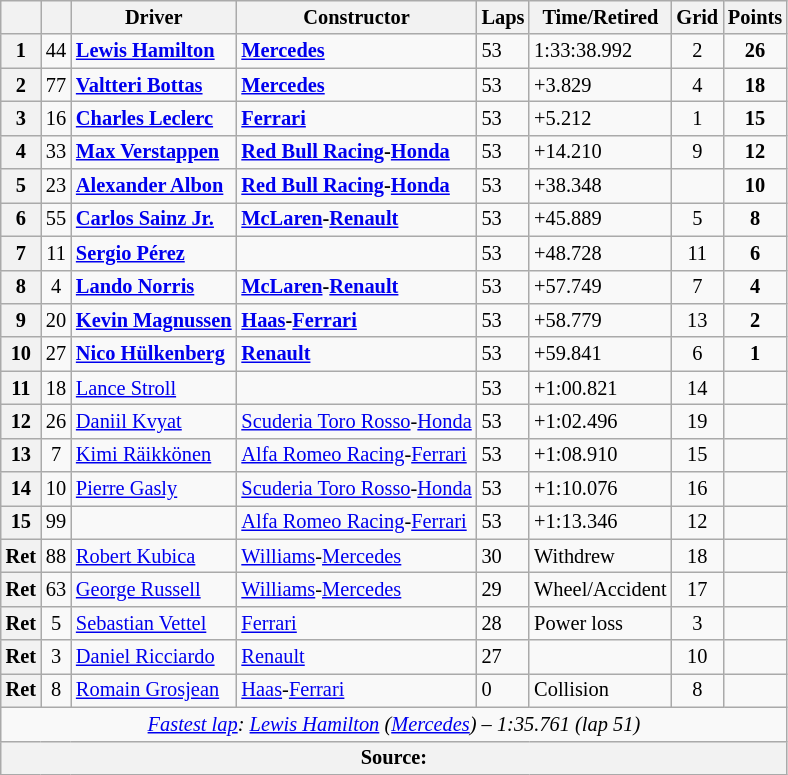<table class="wikitable sortable" style="font-size: 85%;">
<tr>
<th></th>
<th></th>
<th>Driver</th>
<th>Constructor</th>
<th class="unsortable">Laps</th>
<th class="unsortable">Time/Retired</th>
<th>Grid</th>
<th>Points</th>
</tr>
<tr>
<th>1</th>
<td align="center">44</td>
<td data-sort-value="HAM"><strong> <a href='#'>Lewis Hamilton</a></strong></td>
<td><strong><a href='#'>Mercedes</a></strong></td>
<td>53</td>
<td>1:33:38.992</td>
<td align="center">2</td>
<td align="center"><strong>26</strong></td>
</tr>
<tr>
<th>2</th>
<td align="center">77</td>
<td data-sort-value="BOT"><strong> <a href='#'>Valtteri Bottas</a></strong></td>
<td><strong><a href='#'>Mercedes</a></strong></td>
<td>53</td>
<td>+3.829</td>
<td align="center">4</td>
<td align="center"><strong>18</strong></td>
</tr>
<tr>
<th>3</th>
<td align="center">16</td>
<td data-sort-value="LEC"><strong> <a href='#'>Charles Leclerc</a></strong></td>
<td><strong><a href='#'>Ferrari</a></strong></td>
<td>53</td>
<td>+5.212</td>
<td align="center">1</td>
<td align="center"><strong>15</strong></td>
</tr>
<tr>
<th>4</th>
<td align="center">33</td>
<td data-sort-value="VER"><strong> <a href='#'>Max Verstappen</a></strong></td>
<td><strong><a href='#'>Red Bull Racing</a>-<a href='#'>Honda</a></strong></td>
<td>53</td>
<td>+14.210</td>
<td align="center">9</td>
<td align="center"><strong>12</strong></td>
</tr>
<tr>
<th>5</th>
<td align="center">23</td>
<td data-sort-value="ALB"><strong> <a href='#'>Alexander Albon</a></strong></td>
<td><strong><a href='#'>Red Bull Racing</a>-<a href='#'>Honda</a></strong></td>
<td>53</td>
<td>+38.348</td>
<td align="center"></td>
<td align="center"><strong>10</strong></td>
</tr>
<tr>
<th>6</th>
<td align="center">55</td>
<td data-sort-value="SAI"><strong> <a href='#'>Carlos Sainz Jr.</a></strong></td>
<td><strong><a href='#'>McLaren</a>-<a href='#'>Renault</a></strong></td>
<td>53</td>
<td>+45.889</td>
<td align="center">5</td>
<td align="center"><strong>8</strong></td>
</tr>
<tr>
<th>7</th>
<td align="center">11</td>
<td data-sort-value="PER"><strong> <a href='#'>Sergio Pérez</a></strong></td>
<td><strong></strong></td>
<td>53</td>
<td>+48.728</td>
<td align="center">11</td>
<td align="center"><strong>6</strong></td>
</tr>
<tr>
<th>8</th>
<td align="center">4</td>
<td data-sort-value="NOR"><strong> <a href='#'>Lando Norris</a></strong></td>
<td><strong><a href='#'>McLaren</a>-<a href='#'>Renault</a></strong></td>
<td>53</td>
<td>+57.749</td>
<td align="center">7</td>
<td align="center"><strong>4</strong></td>
</tr>
<tr>
<th>9</th>
<td align="center">20</td>
<td data-sort-value="MAG"><strong> <a href='#'>Kevin Magnussen</a></strong></td>
<td><strong><a href='#'>Haas</a>-<a href='#'>Ferrari</a></strong></td>
<td>53</td>
<td>+58.779</td>
<td align="center">13</td>
<td align="center"><strong>2</strong></td>
</tr>
<tr>
<th>10</th>
<td align="center">27</td>
<td data-sort-value="HUL"><strong> <a href='#'>Nico Hülkenberg</a></strong></td>
<td><a href='#'><strong>Renault</strong></a></td>
<td>53</td>
<td>+59.841</td>
<td align="center">6</td>
<td align="center"><strong>1</strong></td>
</tr>
<tr>
<th>11</th>
<td align="center">18</td>
<td data-sort-value="STR"> <a href='#'>Lance Stroll</a></td>
<td></td>
<td>53</td>
<td>+1:00.821</td>
<td align="center">14</td>
<td></td>
</tr>
<tr>
<th>12</th>
<td align="center">26</td>
<td data-sort-value="KVY"> <a href='#'>Daniil Kvyat</a></td>
<td><a href='#'>Scuderia Toro Rosso</a>-<a href='#'>Honda</a></td>
<td>53</td>
<td>+1:02.496</td>
<td align="center">19</td>
<td></td>
</tr>
<tr>
<th>13</th>
<td align="center">7</td>
<td data-sort-value="RAI"> <a href='#'>Kimi Räikkönen</a></td>
<td><a href='#'>Alfa Romeo Racing</a>-<a href='#'>Ferrari</a></td>
<td>53</td>
<td>+1:08.910</td>
<td align="center">15</td>
<td></td>
</tr>
<tr>
<th>14</th>
<td align="center">10</td>
<td data-sort-value="GAS"> <a href='#'>Pierre Gasly</a></td>
<td><a href='#'>Scuderia Toro Rosso</a>-<a href='#'>Honda</a></td>
<td>53</td>
<td>+1:10.076</td>
<td align="center">16</td>
<td></td>
</tr>
<tr>
<th>15</th>
<td align="center">99</td>
<td data-sort-value="GIO"></td>
<td><a href='#'>Alfa Romeo Racing</a>-<a href='#'>Ferrari</a></td>
<td>53</td>
<td>+1:13.346</td>
<td align="center">12</td>
<td></td>
</tr>
<tr>
<th data-sort-value="16">Ret</th>
<td align="center">88</td>
<td data-sort-value="KUB"> <a href='#'>Robert Kubica</a></td>
<td><a href='#'>Williams</a>-<a href='#'>Mercedes</a></td>
<td>30</td>
<td>Withdrew</td>
<td align="center">18</td>
<td></td>
</tr>
<tr>
<th data-sort-value="17">Ret</th>
<td align="center">63</td>
<td data-sort-value="RUS"> <a href='#'>George Russell</a></td>
<td><a href='#'>Williams</a>-<a href='#'>Mercedes</a></td>
<td>29</td>
<td>Wheel/Accident</td>
<td align="center">17</td>
<td></td>
</tr>
<tr>
<th data-sort-value="18">Ret</th>
<td align="center">5</td>
<td data-sort-value="VET"> <a href='#'>Sebastian Vettel</a></td>
<td><a href='#'>Ferrari</a></td>
<td>28</td>
<td>Power loss</td>
<td align="center">3</td>
<td></td>
</tr>
<tr>
<th data-sort-value="19">Ret</th>
<td align="center">3</td>
<td data-sort-value="RIC"> <a href='#'>Daniel Ricciardo</a></td>
<td><a href='#'>Renault</a></td>
<td>27</td>
<td></td>
<td align="center">10</td>
<td></td>
</tr>
<tr>
<th data-sort-value="20">Ret</th>
<td align="center">8</td>
<td data-sort-value="GRO"> <a href='#'>Romain Grosjean</a></td>
<td><a href='#'>Haas</a>-<a href='#'>Ferrari</a></td>
<td>0</td>
<td>Collision</td>
<td align="center">8</td>
<td></td>
</tr>
<tr class="sortbottom">
<td colspan="8" align="center"><em><a href='#'>Fastest lap</a>:  <a href='#'>Lewis Hamilton</a> (<a href='#'>Mercedes</a>) – 1:35.761 (lap 51)</em></td>
</tr>
<tr>
<th colspan="8">Source:</th>
</tr>
</table>
